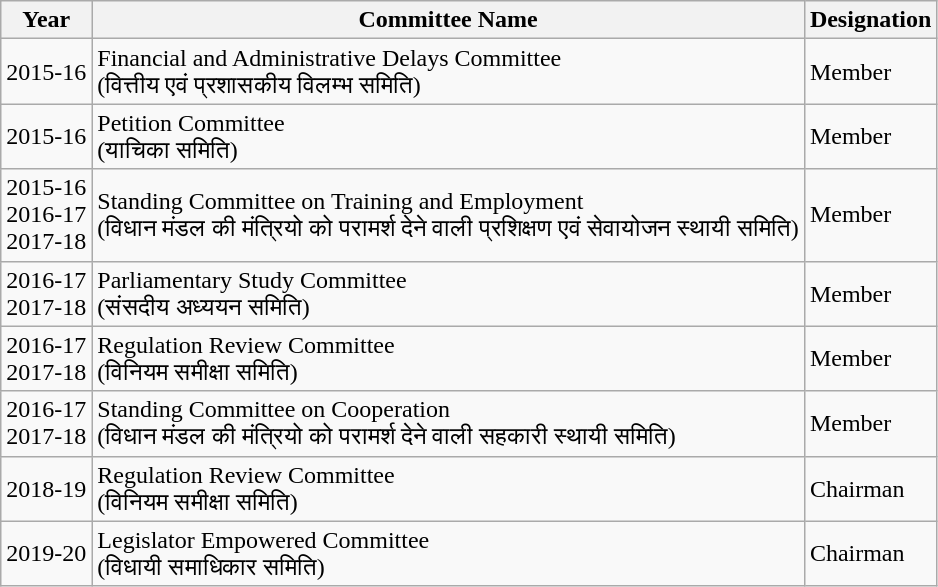<table class="wikitable">
<tr>
<th>Year</th>
<th>Committee Name</th>
<th>Designation</th>
</tr>
<tr>
<td>2015-16</td>
<td>Financial and Administrative Delays Committee<br>(वित्तीय एवं प्रशासकीय विलम्भ समिति)</td>
<td>Member</td>
</tr>
<tr>
<td>2015-16</td>
<td>Petition Committee<br>(याचिका समिति)</td>
<td>Member</td>
</tr>
<tr>
<td>2015-16<br>2016-17<br>2017-18</td>
<td>Standing Committee on Training and Employment<br>(विधान मंडल की मंत्रियो को परामर्श देने वाली प्रशिक्षण एवं  सेवायोजन स्थायी समिति)</td>
<td>Member</td>
</tr>
<tr>
<td>2016-17<br>2017-18</td>
<td>Parliamentary Study Committee<br>(संसदीय अध्ययन समिति)</td>
<td>Member</td>
</tr>
<tr>
<td>2016-17<br>2017-18</td>
<td>Regulation Review Committee<br>(विनियम समीक्षा समिति)</td>
<td>Member</td>
</tr>
<tr>
<td>2016-17<br>2017-18</td>
<td>Standing Committee on Cooperation<br>(विधान मंडल की मंत्रियो को परामर्श देने वाली सहकारी स्थायी समिति)</td>
<td>Member</td>
</tr>
<tr>
<td>2018-19</td>
<td>Regulation Review Committee<br>(विनियम समीक्षा समिति)</td>
<td>Chairman</td>
</tr>
<tr>
<td>2019-20</td>
<td>Legislator Empowered Committee<br>(विधायी समाधिकार समिति)</td>
<td>Chairman</td>
</tr>
</table>
